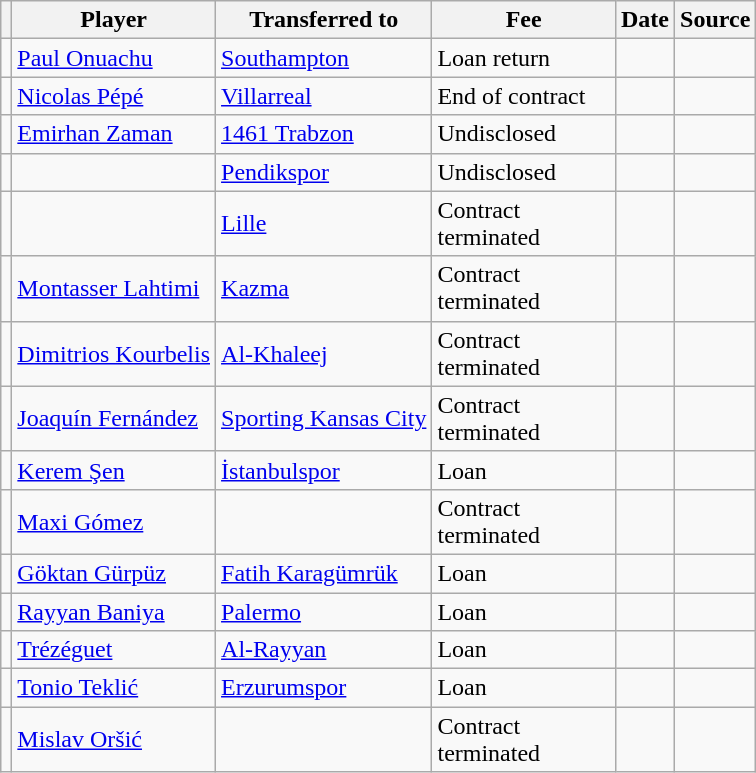<table class="wikitable plainrowheaders sortable">
<tr>
<th></th>
<th scope="col">Player</th>
<th>Transferred to</th>
<th style="width: 115px;">Fee</th>
<th scope="col">Date</th>
<th scope="col">Source</th>
</tr>
<tr>
<td align="center"></td>
<td> <a href='#'>Paul Onuachu</a></td>
<td> <a href='#'>Southampton</a></td>
<td>Loan return</td>
<td></td>
<td></td>
</tr>
<tr>
<td align="center"></td>
<td> <a href='#'>Nicolas Pépé</a></td>
<td> <a href='#'>Villarreal</a></td>
<td>End of contract</td>
<td></td>
<td></td>
</tr>
<tr>
<td align="center"></td>
<td> <a href='#'>Emirhan Zaman</a></td>
<td> <a href='#'>1461 Trabzon</a></td>
<td>Undisclosed</td>
<td></td>
<td></td>
</tr>
<tr>
<td align="center"></td>
<td> </td>
<td> <a href='#'>Pendikspor</a></td>
<td>Undisclosed</td>
<td></td>
<td></td>
</tr>
<tr>
<td align="center"></td>
<td> </td>
<td> <a href='#'>Lille</a></td>
<td>Contract terminated</td>
<td></td>
<td></td>
</tr>
<tr>
<td align="center"></td>
<td> <a href='#'>Montasser Lahtimi</a></td>
<td> <a href='#'>Kazma</a></td>
<td>Contract terminated</td>
<td></td>
<td></td>
</tr>
<tr>
<td align="center"></td>
<td> <a href='#'>Dimitrios Kourbelis</a></td>
<td> <a href='#'>Al-Khaleej</a></td>
<td>Contract terminated</td>
<td></td>
<td></td>
</tr>
<tr>
<td align="center"></td>
<td> <a href='#'>Joaquín Fernández</a></td>
<td> <a href='#'>Sporting Kansas City</a></td>
<td>Contract terminated</td>
<td></td>
<td></td>
</tr>
<tr>
<td align="center"></td>
<td> <a href='#'>Kerem Şen</a></td>
<td> <a href='#'>İstanbulspor</a></td>
<td>Loan</td>
<td></td>
<td></td>
</tr>
<tr>
<td align="center"></td>
<td> <a href='#'>Maxi Gómez</a></td>
<td></td>
<td>Contract terminated</td>
<td></td>
<td></td>
</tr>
<tr>
<td align="center"></td>
<td> <a href='#'>Göktan Gürpüz</a></td>
<td> <a href='#'>Fatih Karagümrük</a></td>
<td>Loan</td>
<td></td>
<td></td>
</tr>
<tr>
<td align="center"></td>
<td> <a href='#'>Rayyan Baniya</a></td>
<td> <a href='#'>Palermo</a></td>
<td>Loan</td>
<td></td>
<td></td>
</tr>
<tr>
<td align="center"></td>
<td> <a href='#'>Trézéguet</a></td>
<td> <a href='#'>Al-Rayyan</a></td>
<td>Loan</td>
<td></td>
<td></td>
</tr>
<tr>
<td align="center"></td>
<td> <a href='#'>Tonio Teklić</a></td>
<td> <a href='#'>Erzurumspor</a></td>
<td>Loan</td>
<td></td>
<td></td>
</tr>
<tr>
<td align="center"></td>
<td> <a href='#'>Mislav Oršić</a></td>
<td></td>
<td>Contract terminated</td>
<td></td>
<td></td>
</tr>
</table>
